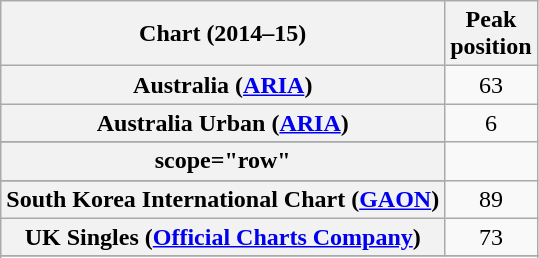<table class="wikitable sortable plainrowheaders">
<tr>
<th>Chart (2014–15)</th>
<th>Peak<br>position</th>
</tr>
<tr>
<th scope="row">Australia (<a href='#'>ARIA</a>)</th>
<td style="text-align:center;">63</td>
</tr>
<tr>
<th scope="row">Australia Urban (<a href='#'>ARIA</a>)</th>
<td style="text-align:center;">6</td>
</tr>
<tr>
</tr>
<tr>
</tr>
<tr>
<th>scope="row"</th>
</tr>
<tr>
</tr>
<tr>
<th scope="row">South Korea International Chart (<a href='#'>GAON</a>)</th>
<td style="text-align:center;">89</td>
</tr>
<tr>
<th scope="row">UK Singles (<a href='#'>Official Charts Company</a>)</th>
<td style="text-align:center;">73</td>
</tr>
<tr>
</tr>
<tr>
</tr>
<tr>
</tr>
</table>
